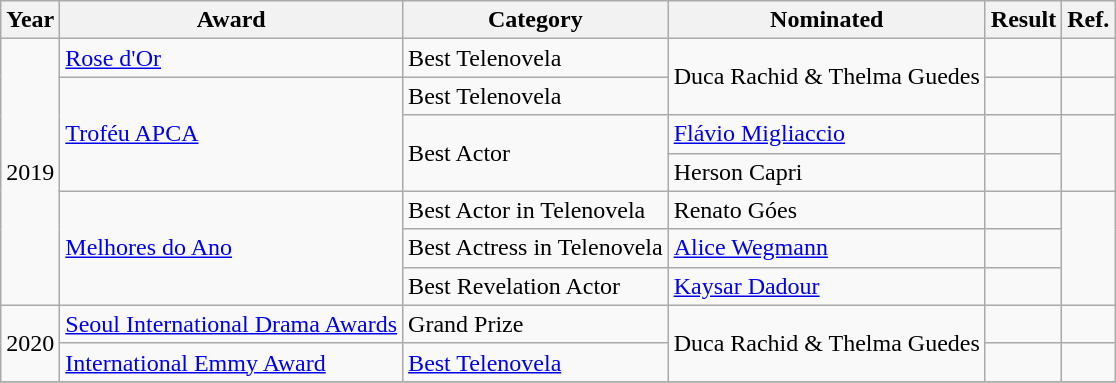<table class="wikitable">
<tr>
<th>Year</th>
<th>Award</th>
<th>Category</th>
<th>Nominated</th>
<th>Result</th>
<th>Ref.</th>
</tr>
<tr>
<td rowspan="7">2019</td>
<td><a href='#'>Rose d'Or</a></td>
<td>Best Telenovela</td>
<td rowspan="2">Duca Rachid & Thelma Guedes</td>
<td></td>
<td></td>
</tr>
<tr>
<td rowspan="3"><a href='#'>Troféu APCA</a></td>
<td>Best Telenovela</td>
<td></td>
<td></td>
</tr>
<tr>
<td rowspan="2">Best Actor</td>
<td><a href='#'>Flávio Migliaccio</a></td>
<td></td>
<td rowspan="2"></td>
</tr>
<tr>
<td>Herson Capri</td>
<td></td>
</tr>
<tr>
<td rowspan="3"><a href='#'>Melhores do Ano</a></td>
<td>Best Actor in Telenovela</td>
<td>Renato Góes</td>
<td></td>
<td rowspan="3"></td>
</tr>
<tr>
<td>Best Actress in Telenovela</td>
<td><a href='#'>Alice Wegmann</a></td>
<td></td>
</tr>
<tr>
<td>Best Revelation Actor</td>
<td><a href='#'>Kaysar Dadour</a></td>
<td></td>
</tr>
<tr>
<td rowspan="2">2020</td>
<td><a href='#'>Seoul International Drama Awards</a></td>
<td>Grand Prize</td>
<td rowspan="2">Duca Rachid & Thelma Guedes</td>
<td></td>
<td></td>
</tr>
<tr>
<td><a href='#'>International Emmy Award</a></td>
<td><a href='#'>Best Telenovela</a></td>
<td></td>
<td></td>
</tr>
<tr>
</tr>
</table>
